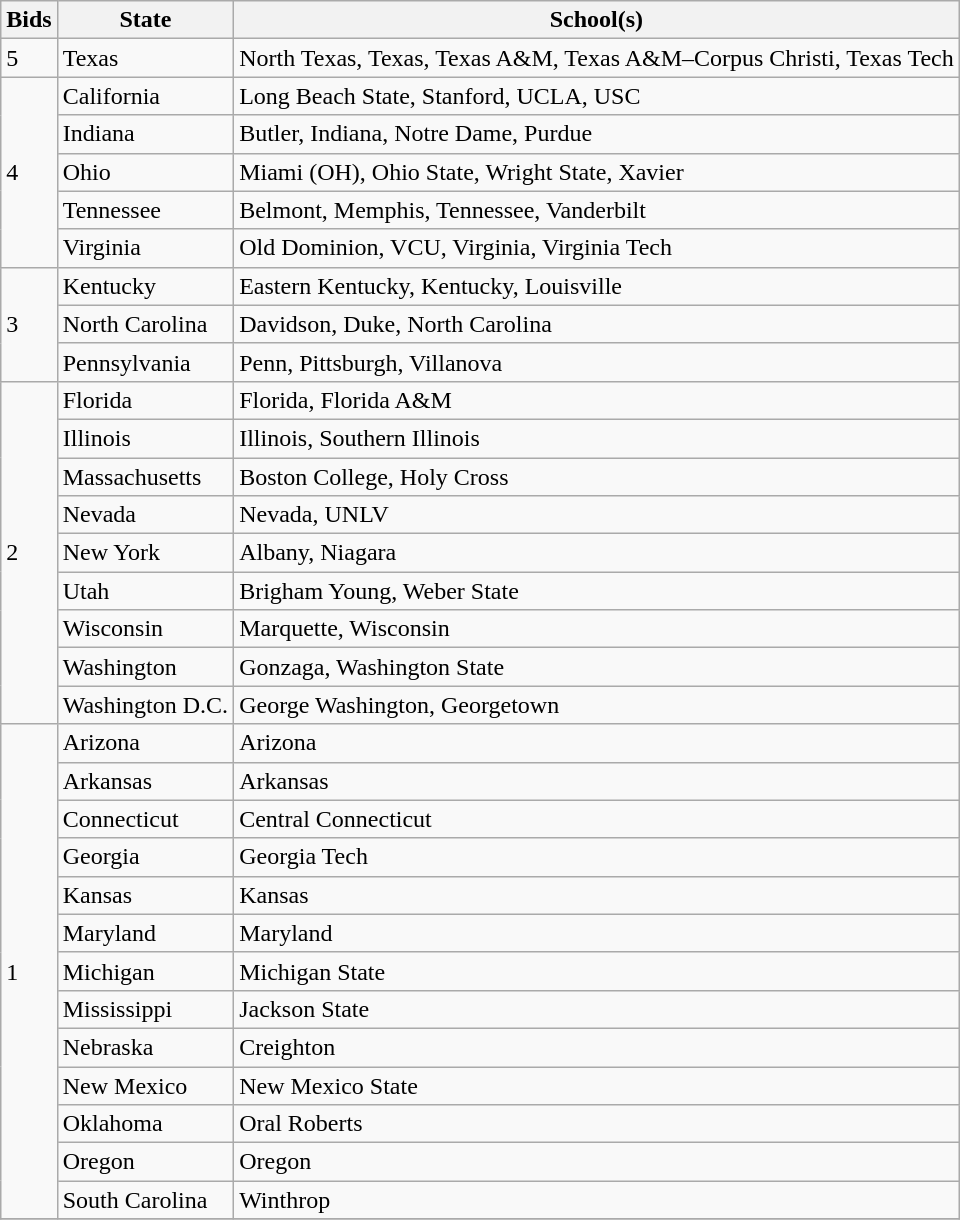<table class="wikitable sortable">
<tr>
<th>Bids</th>
<th>State</th>
<th>School(s)</th>
</tr>
<tr>
<td>5</td>
<td>Texas</td>
<td>North Texas, Texas, Texas A&M, Texas A&M–Corpus Christi, Texas Tech</td>
</tr>
<tr>
<td rowspan="5">4</td>
<td>California</td>
<td>Long Beach State, Stanford, UCLA, USC</td>
</tr>
<tr>
<td>Indiana</td>
<td>Butler, Indiana, Notre Dame, Purdue</td>
</tr>
<tr>
<td>Ohio</td>
<td>Miami (OH), Ohio State, Wright State, Xavier</td>
</tr>
<tr>
<td>Tennessee</td>
<td>Belmont, Memphis, Tennessee, Vanderbilt</td>
</tr>
<tr>
<td>Virginia</td>
<td>Old Dominion, VCU, Virginia, Virginia Tech</td>
</tr>
<tr>
<td rowspan="3">3</td>
<td>Kentucky</td>
<td>Eastern Kentucky, Kentucky, Louisville</td>
</tr>
<tr>
<td>North Carolina</td>
<td>Davidson, Duke, North Carolina</td>
</tr>
<tr>
<td>Pennsylvania</td>
<td>Penn, Pittsburgh, Villanova</td>
</tr>
<tr>
<td rowspan="9">2</td>
<td>Florida</td>
<td>Florida, Florida A&M</td>
</tr>
<tr>
<td>Illinois</td>
<td>Illinois, Southern Illinois</td>
</tr>
<tr>
<td>Massachusetts</td>
<td>Boston College, Holy Cross</td>
</tr>
<tr>
<td>Nevada</td>
<td>Nevada, UNLV</td>
</tr>
<tr>
<td>New York</td>
<td>Albany, Niagara</td>
</tr>
<tr>
<td>Utah</td>
<td>Brigham Young, Weber State</td>
</tr>
<tr>
<td>Wisconsin</td>
<td>Marquette, Wisconsin</td>
</tr>
<tr>
<td>Washington</td>
<td>Gonzaga, Washington State</td>
</tr>
<tr>
<td>Washington D.C.</td>
<td>George Washington, Georgetown</td>
</tr>
<tr>
<td rowspan="13">1</td>
<td>Arizona</td>
<td>Arizona</td>
</tr>
<tr>
<td>Arkansas</td>
<td>Arkansas</td>
</tr>
<tr>
<td>Connecticut</td>
<td>Central Connecticut</td>
</tr>
<tr>
<td>Georgia</td>
<td>Georgia Tech</td>
</tr>
<tr>
<td>Kansas</td>
<td>Kansas</td>
</tr>
<tr>
<td>Maryland</td>
<td>Maryland</td>
</tr>
<tr>
<td>Michigan</td>
<td>Michigan State</td>
</tr>
<tr>
<td>Mississippi</td>
<td>Jackson State</td>
</tr>
<tr>
<td>Nebraska</td>
<td>Creighton</td>
</tr>
<tr>
<td>New Mexico</td>
<td>New Mexico State</td>
</tr>
<tr>
<td>Oklahoma</td>
<td>Oral Roberts</td>
</tr>
<tr>
<td>Oregon</td>
<td>Oregon</td>
</tr>
<tr>
<td>South Carolina</td>
<td>Winthrop</td>
</tr>
<tr>
</tr>
</table>
